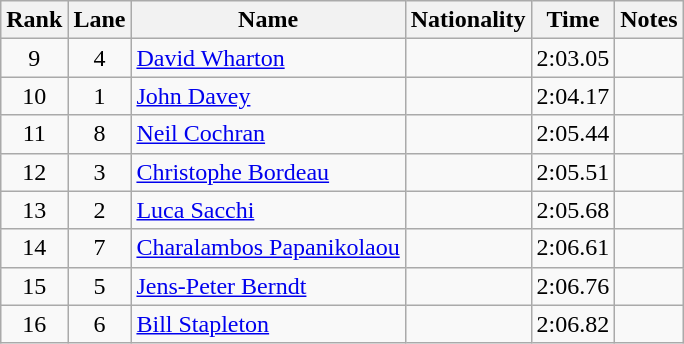<table class="wikitable sortable" style="text-align: center">
<tr>
<th>Rank</th>
<th>Lane</th>
<th>Name</th>
<th>Nationality</th>
<th>Time</th>
<th>Notes</th>
</tr>
<tr>
<td>9</td>
<td>4</td>
<td align=left><a href='#'>David Wharton</a></td>
<td align=left></td>
<td>2:03.05</td>
<td></td>
</tr>
<tr>
<td>10</td>
<td>1</td>
<td align=left><a href='#'>John Davey</a></td>
<td align=left></td>
<td>2:04.17</td>
<td></td>
</tr>
<tr>
<td>11</td>
<td>8</td>
<td align=left><a href='#'>Neil Cochran</a></td>
<td align=left></td>
<td>2:05.44</td>
<td></td>
</tr>
<tr>
<td>12</td>
<td>3</td>
<td align=left><a href='#'>Christophe Bordeau</a></td>
<td align=left></td>
<td>2:05.51</td>
<td></td>
</tr>
<tr>
<td>13</td>
<td>2</td>
<td align=left><a href='#'>Luca Sacchi</a></td>
<td align=left></td>
<td>2:05.68</td>
<td></td>
</tr>
<tr>
<td>14</td>
<td>7</td>
<td align=left><a href='#'>Charalambos Papanikolaou</a></td>
<td align=left></td>
<td>2:06.61</td>
<td></td>
</tr>
<tr>
<td>15</td>
<td>5</td>
<td align=left><a href='#'>Jens-Peter Berndt</a></td>
<td align=left></td>
<td>2:06.76</td>
<td></td>
</tr>
<tr>
<td>16</td>
<td>6</td>
<td align=left><a href='#'>Bill Stapleton</a></td>
<td align=left></td>
<td>2:06.82</td>
<td></td>
</tr>
</table>
